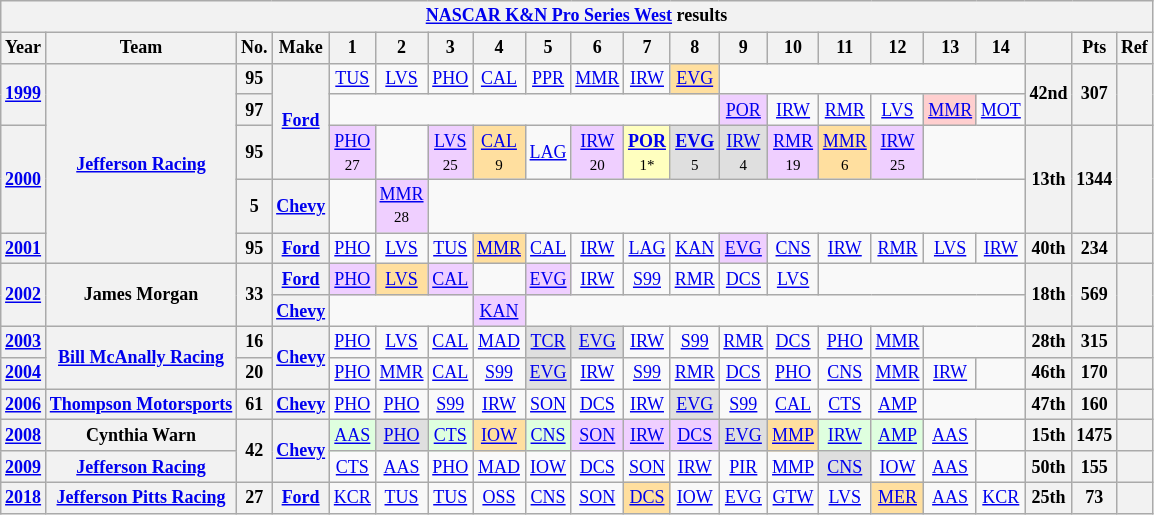<table class="wikitable" style="text-align:center; font-size:75%">
<tr>
<th colspan=23><a href='#'>NASCAR K&N Pro Series West</a> results</th>
</tr>
<tr>
<th>Year</th>
<th>Team</th>
<th>No.</th>
<th>Make</th>
<th>1</th>
<th>2</th>
<th>3</th>
<th>4</th>
<th>5</th>
<th>6</th>
<th>7</th>
<th>8</th>
<th>9</th>
<th>10</th>
<th>11</th>
<th>12</th>
<th>13</th>
<th>14</th>
<th></th>
<th>Pts</th>
<th>Ref</th>
</tr>
<tr>
<th rowspan=2><a href='#'>1999</a></th>
<th rowspan=5><a href='#'>Jefferson Racing</a></th>
<th>95</th>
<th rowspan=3><a href='#'>Ford</a></th>
<td><a href='#'>TUS</a></td>
<td><a href='#'>LVS</a></td>
<td><a href='#'>PHO</a></td>
<td><a href='#'>CAL</a></td>
<td><a href='#'>PPR</a></td>
<td><a href='#'>MMR</a></td>
<td><a href='#'>IRW</a></td>
<td style="background:#FFDF9F;"><a href='#'>EVG</a><br></td>
<td colspan=6></td>
<th rowspan=2>42nd</th>
<th rowspan=2>307</th>
<th rowspan=2></th>
</tr>
<tr>
<th>97</th>
<td colspan=8></td>
<td style="background:#EFCFFF;"><a href='#'>POR</a><br></td>
<td><a href='#'>IRW</a></td>
<td><a href='#'>RMR</a></td>
<td><a href='#'>LVS</a></td>
<td style="background:#FFCFCF;"><a href='#'>MMR</a><br></td>
<td><a href='#'>MOT</a></td>
</tr>
<tr>
<th rowspan=2><a href='#'>2000</a></th>
<th>95</th>
<td style="background:#EFCFFF;"><a href='#'>PHO</a><br><small>27</small></td>
<td></td>
<td style="background:#EFCFFF;"><a href='#'>LVS</a><br><small>25</small></td>
<td style="background:#FFDF9F;"><a href='#'>CAL</a><br><small>9</small></td>
<td><a href='#'>LAG</a></td>
<td style="background:#EFCFFF;"><a href='#'>IRW</a><br><small>20</small></td>
<td style="background:#FFFFBF;"><strong><a href='#'>POR</a></strong><br><small>1*</small></td>
<td style="background:#DFDFDF;"><strong><a href='#'>EVG</a></strong><br><small>5</small></td>
<td style="background:#DFDFDF;"><a href='#'>IRW</a><br><small>4</small></td>
<td style="background:#EFCFFF;"><a href='#'>RMR</a><br><small>19</small></td>
<td style="background:#FFDF9F;"><a href='#'>MMR</a><br><small>6</small></td>
<td style="background:#EFCFFF;"><a href='#'>IRW</a><br><small>25</small></td>
<td colspan=2></td>
<th rowspan=2>13th</th>
<th rowspan=2>1344</th>
<th rowspan=2></th>
</tr>
<tr>
<th>5</th>
<th><a href='#'>Chevy</a></th>
<td></td>
<td style="background:#EFCFFF;"><a href='#'>MMR</a><br><small>28</small></td>
<td colspan=12></td>
</tr>
<tr>
<th><a href='#'>2001</a></th>
<th>95</th>
<th><a href='#'>Ford</a></th>
<td><a href='#'>PHO</a></td>
<td><a href='#'>LVS</a></td>
<td><a href='#'>TUS</a></td>
<td style="background:#FFDF9F;"><a href='#'>MMR</a><br></td>
<td><a href='#'>CAL</a></td>
<td><a href='#'>IRW</a></td>
<td><a href='#'>LAG</a></td>
<td><a href='#'>KAN</a></td>
<td style="background:#EFCFFF;"><a href='#'>EVG</a><br></td>
<td><a href='#'>CNS</a></td>
<td><a href='#'>IRW</a></td>
<td><a href='#'>RMR</a></td>
<td><a href='#'>LVS</a></td>
<td><a href='#'>IRW</a></td>
<th>40th</th>
<th>234</th>
<th></th>
</tr>
<tr>
<th rowspan=2><a href='#'>2002</a></th>
<th rowspan=2>James Morgan</th>
<th rowspan=2>33</th>
<th><a href='#'>Ford</a></th>
<td style="background:#EFCFFF;"><a href='#'>PHO</a><br></td>
<td style="background:#FFDF9F;"><a href='#'>LVS</a><br></td>
<td style="background:#EFCFFF;"><a href='#'>CAL</a><br></td>
<td></td>
<td style="background:#EFCFFF;"><a href='#'>EVG</a><br></td>
<td><a href='#'>IRW</a></td>
<td><a href='#'>S99</a></td>
<td><a href='#'>RMR</a></td>
<td><a href='#'>DCS</a></td>
<td><a href='#'>LVS</a></td>
<td colspan=4></td>
<th rowspan=2>18th</th>
<th rowspan=2>569</th>
<th rowspan=2></th>
</tr>
<tr>
<th><a href='#'>Chevy</a></th>
<td colspan=3></td>
<td style="background:#EFCFFF;"><a href='#'>KAN</a><br></td>
<td colspan=10></td>
</tr>
<tr>
<th><a href='#'>2003</a></th>
<th rowspan=2><a href='#'>Bill McAnally Racing</a></th>
<th>16</th>
<th rowspan=2><a href='#'>Chevy</a></th>
<td><a href='#'>PHO</a></td>
<td><a href='#'>LVS</a></td>
<td><a href='#'>CAL</a></td>
<td><a href='#'>MAD</a></td>
<td style="background:#DFDFDF;"><a href='#'>TCR</a><br></td>
<td style="background:#DFDFDF;"><a href='#'>EVG</a><br></td>
<td><a href='#'>IRW</a></td>
<td><a href='#'>S99</a></td>
<td><a href='#'>RMR</a></td>
<td><a href='#'>DCS</a></td>
<td><a href='#'>PHO</a></td>
<td><a href='#'>MMR</a></td>
<td colspan=2></td>
<th>28th</th>
<th>315</th>
<th></th>
</tr>
<tr>
<th><a href='#'>2004</a></th>
<th>20</th>
<td><a href='#'>PHO</a></td>
<td><a href='#'>MMR</a></td>
<td><a href='#'>CAL</a></td>
<td><a href='#'>S99</a></td>
<td style="background:#DFDFDF;"><a href='#'>EVG</a><br></td>
<td><a href='#'>IRW</a></td>
<td><a href='#'>S99</a></td>
<td><a href='#'>RMR</a></td>
<td><a href='#'>DCS</a></td>
<td><a href='#'>PHO</a></td>
<td><a href='#'>CNS</a></td>
<td><a href='#'>MMR</a></td>
<td><a href='#'>IRW</a></td>
<td></td>
<th>46th</th>
<th>170</th>
<th></th>
</tr>
<tr>
<th><a href='#'>2006</a></th>
<th><a href='#'>Thompson Motorsports</a></th>
<th>61</th>
<th><a href='#'>Chevy</a></th>
<td><a href='#'>PHO</a></td>
<td><a href='#'>PHO</a></td>
<td><a href='#'>S99</a></td>
<td><a href='#'>IRW</a></td>
<td><a href='#'>SON</a></td>
<td><a href='#'>DCS</a></td>
<td><a href='#'>IRW</a></td>
<td style="background:#DFDFDF;"><a href='#'>EVG</a><br></td>
<td><a href='#'>S99</a></td>
<td><a href='#'>CAL</a></td>
<td><a href='#'>CTS</a></td>
<td><a href='#'>AMP</a></td>
<td colspan=2></td>
<th>47th</th>
<th>160</th>
<th></th>
</tr>
<tr>
<th><a href='#'>2008</a></th>
<th>Cynthia Warn</th>
<th rowspan=2>42</th>
<th rowspan=2><a href='#'>Chevy</a></th>
<td style="background:#DFFFDF;"><a href='#'>AAS</a><br></td>
<td style="background:#DFDFDF;"><a href='#'>PHO</a><br></td>
<td style="background:#DFFFDF;"><a href='#'>CTS</a><br></td>
<td style="background:#FFDF9F;"><a href='#'>IOW</a><br></td>
<td style="background:#DFFFDF;"><a href='#'>CNS</a><br></td>
<td style="background:#EFCFFF;"><a href='#'>SON</a><br></td>
<td style="background:#EFCFFF;"><a href='#'>IRW</a><br></td>
<td style="background:#EFCFFF;"><a href='#'>DCS</a><br></td>
<td style="background:#DFDFDF;"><a href='#'>EVG</a><br></td>
<td style="background:#FFDF9F;"><a href='#'>MMP</a><br></td>
<td style="background:#DFFFDF;"><a href='#'>IRW</a><br></td>
<td style="background:#DFFFDF;"><a href='#'>AMP</a><br></td>
<td><a href='#'>AAS</a></td>
<td></td>
<th>15th</th>
<th>1475</th>
<th></th>
</tr>
<tr>
<th><a href='#'>2009</a></th>
<th><a href='#'>Jefferson Racing</a></th>
<td><a href='#'>CTS</a></td>
<td><a href='#'>AAS</a></td>
<td><a href='#'>PHO</a></td>
<td><a href='#'>MAD</a></td>
<td><a href='#'>IOW</a></td>
<td><a href='#'>DCS</a></td>
<td><a href='#'>SON</a></td>
<td><a href='#'>IRW</a></td>
<td><a href='#'>PIR</a></td>
<td><a href='#'>MMP</a></td>
<td style="background:#DFDFDF;"><a href='#'>CNS</a><br></td>
<td><a href='#'>IOW</a></td>
<td><a href='#'>AAS</a></td>
<td></td>
<th>50th</th>
<th>155</th>
<th></th>
</tr>
<tr>
<th><a href='#'>2018</a></th>
<th><a href='#'>Jefferson Pitts Racing</a></th>
<th>27</th>
<th><a href='#'>Ford</a></th>
<td><a href='#'>KCR</a></td>
<td><a href='#'>TUS</a></td>
<td><a href='#'>TUS</a></td>
<td><a href='#'>OSS</a></td>
<td><a href='#'>CNS</a></td>
<td><a href='#'>SON</a></td>
<td style="background:#FFDF9F;"><a href='#'>DCS</a><br></td>
<td><a href='#'>IOW</a></td>
<td><a href='#'>EVG</a></td>
<td><a href='#'>GTW</a></td>
<td><a href='#'>LVS</a></td>
<td style="background:#FFDF9F;"><a href='#'>MER</a><br></td>
<td><a href='#'>AAS</a></td>
<td><a href='#'>KCR</a></td>
<th>25th</th>
<th>73</th>
<th></th>
</tr>
</table>
